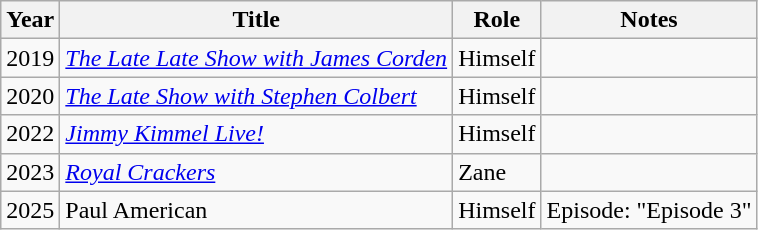<table class="wikitable sortable">
<tr>
<th>Year</th>
<th>Title</th>
<th>Role</th>
<th>Notes</th>
</tr>
<tr>
<td>2019</td>
<td><em><a href='#'>The Late Late Show with James Corden</a></em></td>
<td>Himself</td>
<td></td>
</tr>
<tr>
<td>2020</td>
<td><em><a href='#'>The Late Show with Stephen Colbert</a></em></td>
<td>Himself</td>
<td></td>
</tr>
<tr>
<td>2022</td>
<td><em><a href='#'>Jimmy Kimmel Live!</a></em></td>
<td>Himself</td>
<td></td>
</tr>
<tr>
<td>2023</td>
<td><em><a href='#'>Royal Crackers</a></em></td>
<td>Zane</td>
<td></td>
</tr>
<tr>
<td>2025</td>
<td>Paul American</td>
<td>Himself</td>
<td>Episode: "Episode 3"</td>
</tr>
</table>
